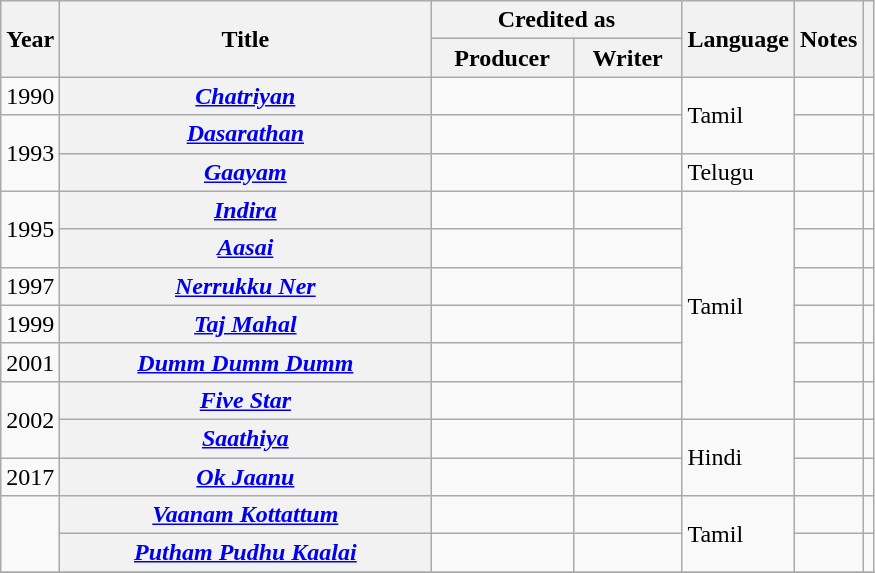<table class="wikitable plainrowheaders sortable" style="margin-right: 0;">
<tr>
<th rowspan="2" scope="col" style="width: 1em;">Year</th>
<th rowspan="2" scope="col" style="width: 15em;">Title</th>
<th colspan="2" scope="col" style="width: 10em;">Credited as</th>
<th rowspan="2" scope="col" style="width: 2em;">Language</th>
<th rowspan="2" scope="col" style="width: 2em;">Notes</th>
<th rowspan="2" scope="col" class="unsortable"></th>
</tr>
<tr>
<th>Producer</th>
<th>Writer</th>
</tr>
<tr>
<td>1990</td>
<th scope="row"><em><a href='#'>Chatriyan</a></em></th>
<td></td>
<td></td>
<td rowspan="2">Tamil</td>
<td></td>
<td style="text-align: center;"><br></td>
</tr>
<tr>
<td rowspan="2">1993</td>
<th scope="row"><em><a href='#'>Dasarathan</a></em></th>
<td></td>
<td></td>
<td></td>
<td style="text-align: center;"></td>
</tr>
<tr>
<th scope="row"><em><a href='#'>Gaayam</a></em></th>
<td></td>
<td></td>
<td>Telugu</td>
<td></td>
<td style="text-align: center;"></td>
</tr>
<tr>
<td rowspan="2">1995</td>
<th scope="row"><em><a href='#'>Indira</a></em></th>
<td></td>
<td></td>
<td rowspan="6">Tamil</td>
<td></td>
<td style="text-align: center;"></td>
</tr>
<tr>
<th scope="row"><em><a href='#'>Aasai</a></em></th>
<td></td>
<td></td>
<td></td>
<td style="text-align: center;"></td>
</tr>
<tr>
<td>1997</td>
<th scope="row"><em><a href='#'>Nerrukku Ner</a></em></th>
<td></td>
<td></td>
<td></td>
<td style="text-align: center;"></td>
</tr>
<tr>
<td>1999</td>
<th scope="row"><em><a href='#'>Taj Mahal</a></em></th>
<td></td>
<td></td>
<td></td>
<td style="text-align: center;"></td>
</tr>
<tr>
<td>2001</td>
<th scope="row"><em><a href='#'>Dumm Dumm Dumm</a></em></th>
<td></td>
<td></td>
<td></td>
<td style="text-align: center;"></td>
</tr>
<tr>
<td rowspan="2">2002</td>
<th scope="row"><em><a href='#'>Five Star</a></em></th>
<td></td>
<td></td>
<td></td>
<td style="text-align: center;"></td>
</tr>
<tr>
<th scope="row"><em><a href='#'>Saathiya</a></em></th>
<td></td>
<td></td>
<td rowspan="2">Hindi</td>
<td></td>
<td style="text-align: center;"></td>
</tr>
<tr>
<td>2017</td>
<th scope="row"><em><a href='#'>Ok Jaanu</a></em></th>
<td></td>
<td></td>
<td></td>
<td style="text-align: center;"></td>
</tr>
<tr>
<td rowspan="2"></td>
<th scope="row"><em><a href='#'>Vaanam Kottattum</a></em></th>
<td></td>
<td></td>
<td rowspan="2">Tamil</td>
<td></td>
<td style="text-align: center;"></td>
</tr>
<tr>
<th scope="row"><em><a href='#'>Putham Pudhu Kaalai</a></em></th>
<td></td>
<td></td>
<td></td>
<td style="text-align: center;"></td>
</tr>
<tr>
</tr>
</table>
